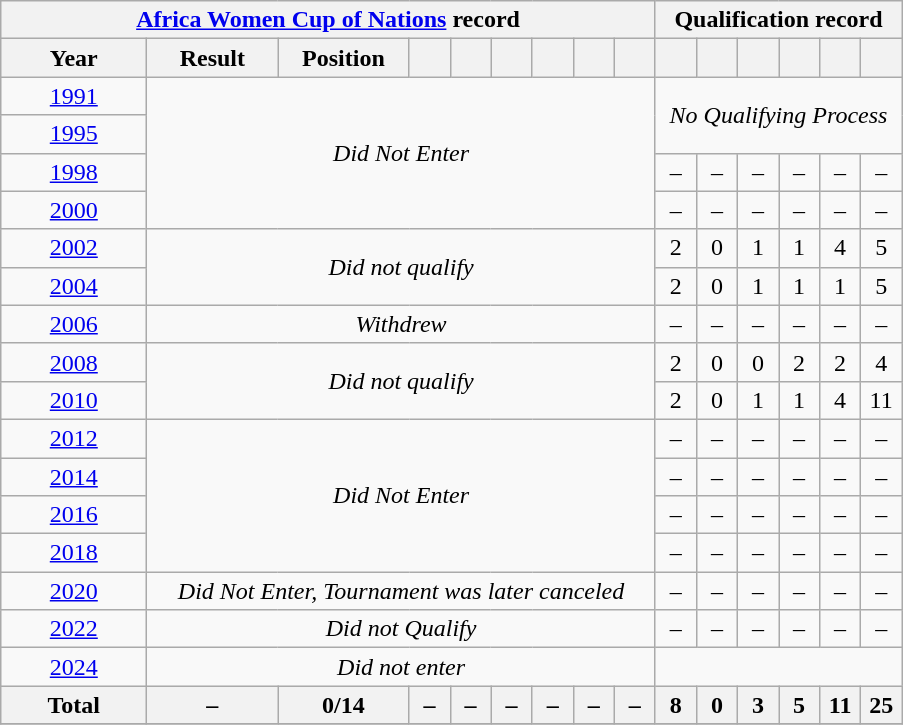<table class="wikitable" style="text-align:center;">
<tr>
<th colspan="9"><a href='#'>Africa Women Cup of Nations</a> record</th>
<th colspan="6">Qualification record</th>
</tr>
<tr>
<th style="width:90px;">Year</th>
<th style="width:80px;">Result</th>
<th style="width:80px;">Position</th>
<th style="width:20px;"></th>
<th style="width:20px;"></th>
<th style="width:20px;"></th>
<th style="width:20px;"></th>
<th style="width:20px;"></th>
<th style="width:20px;"></th>
<th style="width:20px;"></th>
<th style="width:20px;"></th>
<th style="width:20px;"></th>
<th style="width:20px;"></th>
<th style="width:20px;"></th>
<th style="width:20px;"></th>
</tr>
<tr>
<td> <a href='#'>1991</a></td>
<td rowspan="4" colspan="8"><em>Did Not Enter</em></td>
<td rowspan="2" colspan="6"><em>No Qualifying Process</em></td>
</tr>
<tr>
<td> <a href='#'>1995</a></td>
</tr>
<tr>
<td> <a href='#'>1998</a></td>
<td>–</td>
<td>–</td>
<td>–</td>
<td>–</td>
<td>–</td>
<td>–</td>
</tr>
<tr>
<td> <a href='#'>2000</a></td>
<td>–</td>
<td>–</td>
<td>–</td>
<td>–</td>
<td>–</td>
<td>–</td>
</tr>
<tr>
<td> <a href='#'>2002</a></td>
<td rowspan="2" colspan="8"><em>Did not qualify</em></td>
<td>2</td>
<td>0</td>
<td>1</td>
<td>1</td>
<td>4</td>
<td>5</td>
</tr>
<tr>
<td> <a href='#'>2004</a></td>
<td>2</td>
<td>0</td>
<td>1</td>
<td>1</td>
<td>1</td>
<td>5</td>
</tr>
<tr>
<td> <a href='#'>2006</a></td>
<td colspan="8"><em>Withdrew</em></td>
<td>–</td>
<td>–</td>
<td>–</td>
<td>–</td>
<td>–</td>
<td>–</td>
</tr>
<tr>
<td> <a href='#'>2008</a></td>
<td rowspan="2" colspan="8"><em>Did not qualify</em></td>
<td>2</td>
<td>0</td>
<td>0</td>
<td>2</td>
<td>2</td>
<td>4</td>
</tr>
<tr>
<td> <a href='#'>2010</a></td>
<td>2</td>
<td>0</td>
<td>1</td>
<td>1</td>
<td>4</td>
<td>11</td>
</tr>
<tr>
<td> <a href='#'>2012</a></td>
<td rowspan="4" colspan="8"><em>Did Not Enter</em></td>
<td>–</td>
<td>–</td>
<td>–</td>
<td>–</td>
<td>–</td>
<td>–</td>
</tr>
<tr>
<td> <a href='#'>2014</a></td>
<td>–</td>
<td>–</td>
<td>–</td>
<td>–</td>
<td>–</td>
<td>–</td>
</tr>
<tr>
<td> <a href='#'>2016</a></td>
<td>–</td>
<td>–</td>
<td>–</td>
<td>–</td>
<td>–</td>
<td>–</td>
</tr>
<tr>
<td> <a href='#'>2018</a></td>
<td>–</td>
<td>–</td>
<td>–</td>
<td>–</td>
<td>–</td>
<td>–</td>
</tr>
<tr>
<td> <a href='#'>2020</a></td>
<td colspan="8"><em>Did Not Enter, Tournament was later canceled</em></td>
<td>–</td>
<td>–</td>
<td>–</td>
<td>–</td>
<td>–</td>
<td>–</td>
</tr>
<tr>
<td> <a href='#'>2022</a></td>
<td colspan="8"><em>Did not Qualify</em></td>
<td>–</td>
<td>–</td>
<td>–</td>
<td>–</td>
<td>–</td>
<td>–</td>
</tr>
<tr>
<td> <a href='#'>2024</a></td>
<td colspan=8><em>Did not enter</em></td>
</tr>
<tr>
<th>Total</th>
<th>–</th>
<th>0/14</th>
<th>–</th>
<th>–</th>
<th>–</th>
<th>–</th>
<th>–</th>
<th>–</th>
<th>8</th>
<th>0</th>
<th>3</th>
<th>5</th>
<th>11</th>
<th>25</th>
</tr>
<tr>
</tr>
</table>
